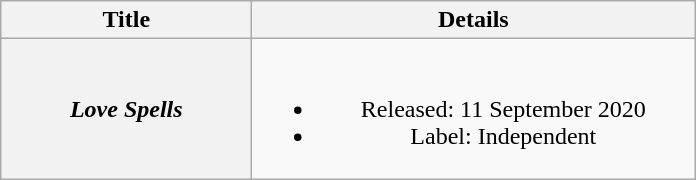<table class="wikitable plainrowheaders" style="text-align:center;">
<tr>
<th scope="col" style="width:10em;">Title</th>
<th scope="col" style="width:18em;">Details</th>
</tr>
<tr>
<th scope="row"><em>Love Spells</em></th>
<td><br><ul><li>Released: 11 September 2020</li><li>Label: Independent</li></ul></td>
</tr>
</table>
